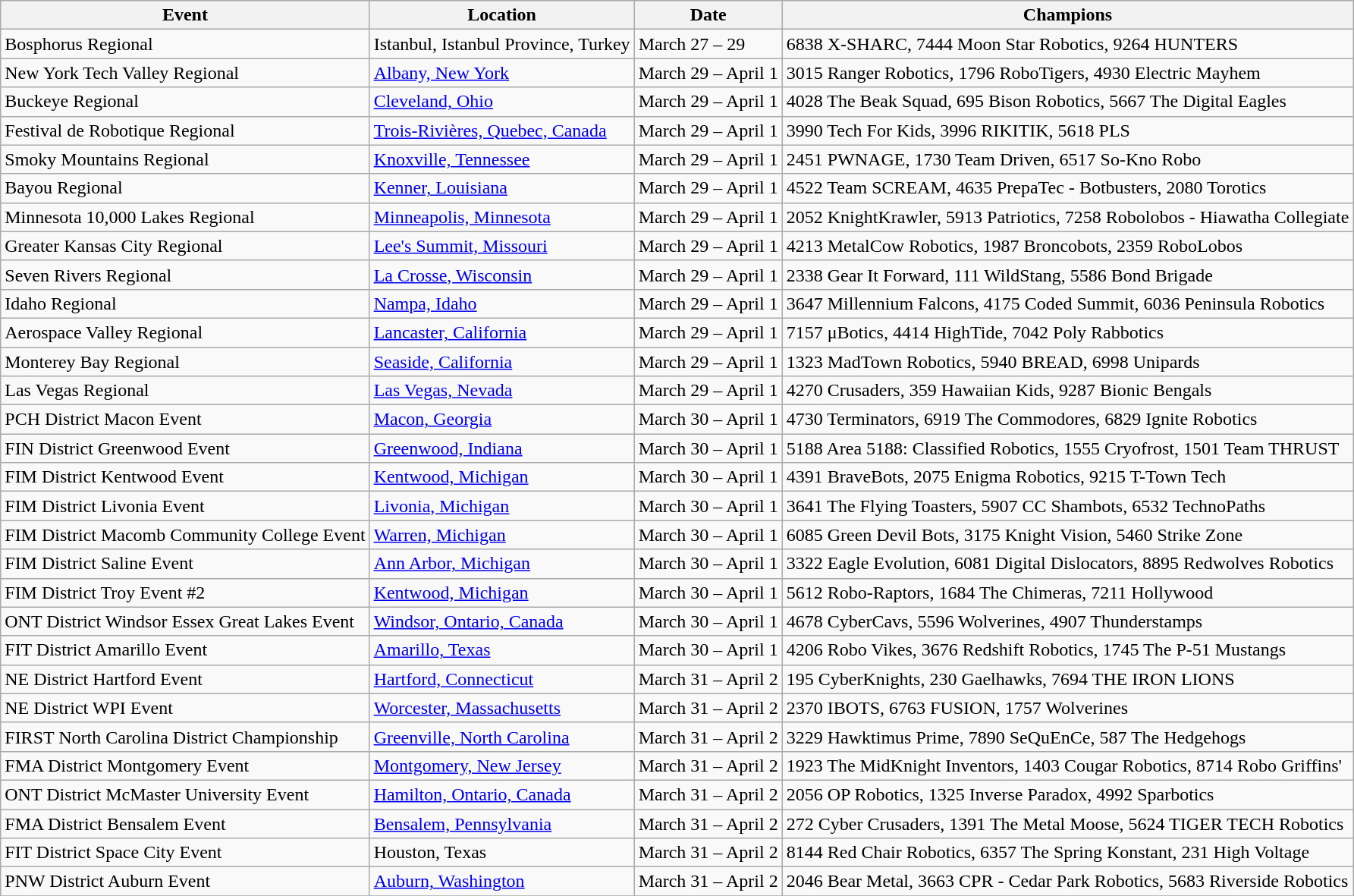<table class="wikitable">
<tr>
<th>Event</th>
<th>Location</th>
<th>Date</th>
<th>Champions</th>
</tr>
<tr>
<td>Bosphorus Regional</td>
<td>Istanbul, Istanbul Province, Turkey</td>
<td>March 27 – 29</td>
<td>6838 X-SHARC, 7444 Moon Star Robotics, 9264 HUNTERS</td>
</tr>
<tr>
<td>New York Tech Valley Regional</td>
<td><a href='#'>Albany, New York</a></td>
<td>March 29 – April 1</td>
<td>3015 Ranger Robotics, 1796 RoboTigers, 4930 Electric Mayhem</td>
</tr>
<tr>
<td>Buckeye Regional</td>
<td><a href='#'>Cleveland, Ohio</a></td>
<td>March 29 – April 1</td>
<td>4028 The Beak Squad, 695 Bison Robotics, 5667 The Digital Eagles</td>
</tr>
<tr>
<td>Festival de Robotique Regional</td>
<td><a href='#'>Trois-Rivières, Quebec, Canada</a></td>
<td>March 29 – April 1</td>
<td>3990 Tech For Kids, 3996 RIKITIK, 5618 PLS</td>
</tr>
<tr>
<td>Smoky Mountains Regional</td>
<td><a href='#'>Knoxville, Tennessee</a></td>
<td>March 29 – April 1</td>
<td>2451 PWNAGE, 1730 Team Driven, 6517 So-Kno Robo</td>
</tr>
<tr>
<td>Bayou Regional</td>
<td><a href='#'>Kenner, Louisiana</a></td>
<td>March 29 – April 1</td>
<td>4522 Team SCREAM, 4635 PrepaTec - Botbusters,  2080 Torotics</td>
</tr>
<tr>
<td>Minnesota 10,000 Lakes Regional</td>
<td><a href='#'>Minneapolis, Minnesota</a></td>
<td>March 29 – April 1</td>
<td>2052 KnightKrawler, 5913 Patriotics, 7258 Robolobos - Hiawatha Collegiate</td>
</tr>
<tr>
<td>Greater Kansas City Regional</td>
<td><a href='#'>Lee's Summit, Missouri</a></td>
<td>March 29 – April 1</td>
<td>4213 MetalCow Robotics, 1987 Broncobots, 2359 RoboLobos</td>
</tr>
<tr>
<td>Seven Rivers Regional</td>
<td><a href='#'>La Crosse, Wisconsin</a></td>
<td>March 29 – April 1</td>
<td>2338 Gear It Forward, 111 WildStang, 5586 Bond Brigade</td>
</tr>
<tr>
<td>Idaho Regional</td>
<td><a href='#'>Nampa, Idaho</a></td>
<td>March 29 – April 1</td>
<td>3647 Millennium Falcons, 4175 Coded Summit, 6036 Peninsula Robotics</td>
</tr>
<tr>
<td>Aerospace Valley Regional</td>
<td><a href='#'>Lancaster, California</a></td>
<td>March 29 – April 1</td>
<td>7157 μBotics, 4414 HighTide, 7042 Poly Rabbotics</td>
</tr>
<tr>
<td>Monterey Bay Regional</td>
<td><a href='#'>Seaside, California</a></td>
<td>March 29 – April 1</td>
<td>1323 MadTown Robotics, 5940 BREAD, 6998 Unipards</td>
</tr>
<tr>
<td>Las Vegas Regional</td>
<td><a href='#'>Las Vegas, Nevada</a></td>
<td>March 29 – April 1</td>
<td>4270 Crusaders, 359 Hawaiian Kids, 9287 Bionic Bengals</td>
</tr>
<tr>
<td>PCH District Macon Event</td>
<td><a href='#'>Macon, Georgia</a></td>
<td>March 30 – April 1</td>
<td>4730 Terminators, 6919 The Commodores, 6829 Ignite Robotics</td>
</tr>
<tr>
<td>FIN District Greenwood Event</td>
<td><a href='#'>Greenwood, Indiana</a></td>
<td>March 30 – April 1</td>
<td>5188 Area 5188: Classified Robotics, 1555 Cryofrost, 1501 Team THRUST</td>
</tr>
<tr>
<td>FIM District Kentwood Event</td>
<td><a href='#'>Kentwood, Michigan</a></td>
<td>March 30 – April 1</td>
<td>4391 BraveBots, 2075 Enigma Robotics, 9215 T-Town Tech</td>
</tr>
<tr>
<td>FIM District Livonia Event</td>
<td><a href='#'>Livonia, Michigan</a></td>
<td>March 30 – April 1</td>
<td>3641 The Flying Toasters, 5907 CC Shambots, 6532 TechnoPaths</td>
</tr>
<tr>
<td>FIM District Macomb Community College Event</td>
<td><a href='#'>Warren, Michigan</a></td>
<td>March 30 – April 1</td>
<td>6085 Green Devil Bots, 3175 Knight Vision, 5460 Strike Zone</td>
</tr>
<tr>
<td>FIM District Saline Event</td>
<td><a href='#'>Ann Arbor, Michigan</a></td>
<td>March 30 – April 1</td>
<td>3322 Eagle Evolution, 6081 Digital Dislocators, 8895 Redwolves Robotics</td>
</tr>
<tr>
<td>FIM District Troy Event #2</td>
<td><a href='#'>Kentwood, Michigan</a></td>
<td>March 30 – April 1</td>
<td>5612 Robo-Raptors, 1684 The Chimeras, 7211 Hollywood</td>
</tr>
<tr>
<td>ONT District Windsor Essex Great Lakes Event</td>
<td><a href='#'>Windsor, Ontario, Canada</a></td>
<td>March 30 – April 1</td>
<td>4678 CyberCavs, 5596 Wolverines, 4907 Thunderstamps</td>
</tr>
<tr>
<td>FIT District Amarillo Event</td>
<td><a href='#'>Amarillo, Texas</a></td>
<td>March 30 – April 1</td>
<td>4206 Robo Vikes, 3676 Redshift Robotics, 1745 The P-51 Mustangs</td>
</tr>
<tr>
<td>NE District Hartford Event</td>
<td><a href='#'>Hartford, Connecticut</a></td>
<td>March 31 – April 2</td>
<td>195 CyberKnights, 230 Gaelhawks, 7694 THE IRON LIONS</td>
</tr>
<tr>
<td>NE District WPI Event</td>
<td><a href='#'>Worcester, Massachusetts</a></td>
<td>March 31 – April 2</td>
<td>2370 IBOTS, 6763 FUSION, 1757 Wolverines</td>
</tr>
<tr>
<td>FIRST North Carolina District Championship</td>
<td><a href='#'>Greenville, North Carolina</a></td>
<td>March 31 – April 2</td>
<td>3229 Hawktimus Prime, 7890 SeQuEnCe, 587 The Hedgehogs</td>
</tr>
<tr>
<td>FMA District Montgomery Event</td>
<td><a href='#'>Montgomery, New Jersey</a></td>
<td>March 31 – April 2</td>
<td>1923 The MidKnight Inventors, 1403 Cougar Robotics, 8714 Robo Griffins'</td>
</tr>
<tr>
<td>ONT District McMaster University Event</td>
<td><a href='#'>Hamilton, Ontario, Canada</a></td>
<td>March 31 – April 2</td>
<td>2056 OP Robotics, 1325 Inverse Paradox, 4992 Sparbotics</td>
</tr>
<tr>
<td>FMA District Bensalem Event</td>
<td><a href='#'>Bensalem, Pennsylvania</a></td>
<td>March 31 – April 2</td>
<td>272 Cyber Crusaders, 1391 The Metal Moose, 5624 TIGER TECH Robotics</td>
</tr>
<tr>
<td>FIT District Space City Event</td>
<td>Houston, Texas</td>
<td>March 31 – April 2</td>
<td>8144 Red Chair Robotics, 6357 The Spring Konstant, 231 High Voltage</td>
</tr>
<tr>
<td>PNW District Auburn Event</td>
<td><a href='#'>Auburn, Washington</a></td>
<td>March 31 – April 2</td>
<td>2046 Bear Metal, 3663 CPR - Cedar Park Robotics, 5683 Riverside Robotics</td>
</tr>
<tr>
</tr>
</table>
